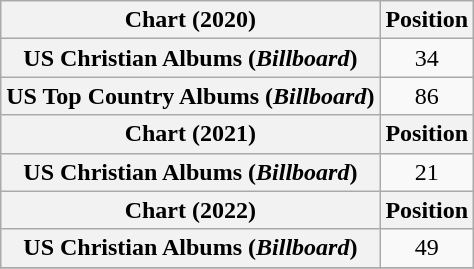<table class="wikitable plainrowheaders" style="text-align:center">
<tr>
<th scope="col">Chart (2020)</th>
<th scope="col">Position</th>
</tr>
<tr>
<th scope="row">US Christian Albums (<em>Billboard</em>)</th>
<td>34</td>
</tr>
<tr>
<th scope="row">US Top Country Albums (<em>Billboard</em>)</th>
<td>86</td>
</tr>
<tr>
<th scope="col">Chart (2021)</th>
<th scope="col">Position</th>
</tr>
<tr>
<th scope="row">US Christian Albums (<em>Billboard</em>)</th>
<td>21</td>
</tr>
<tr>
<th scope="col">Chart (2022)</th>
<th scope="col">Position</th>
</tr>
<tr>
<th scope="row">US Christian Albums (<em>Billboard</em>)</th>
<td>49</td>
</tr>
<tr>
</tr>
</table>
